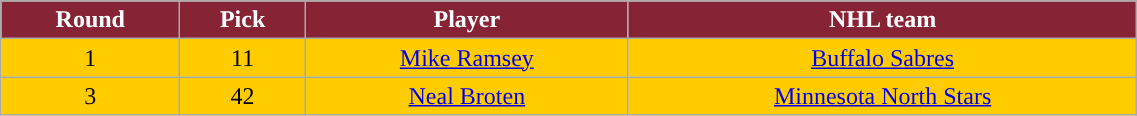<table class="wikitable" width="60%">
<tr>
<th style="color:white; background:#862334; ">Round</th>
<th style="color:white; background:#862334; ">Pick</th>
<th style="color:white; background:#862334; ">Player</th>
<th style="color:white; background:#862334; ">NHL team</th>
</tr>
<tr align="center" bgcolor="FFCC00">
<td>1</td>
<td>11</td>
<td><a href='#'>Mike Ramsey</a></td>
<td><a href='#'>Buffalo Sabres</a></td>
</tr>
<tr align="center" bgcolor="FFCC00">
<td>3</td>
<td>42</td>
<td><a href='#'>Neal Broten</a></td>
<td><a href='#'>Minnesota North Stars</a></td>
</tr>
</table>
